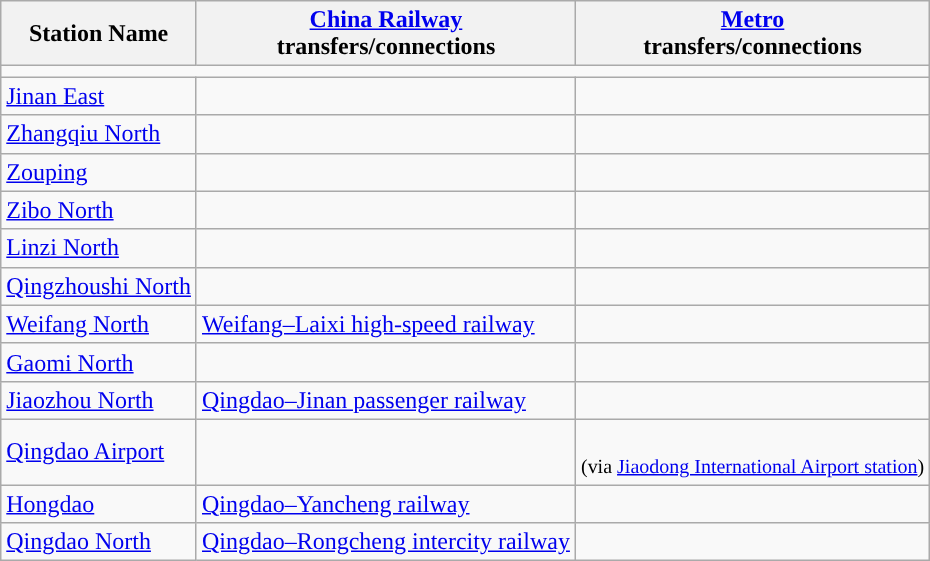<table class="wikitable">
<tr>
<th>Station Name<br>
</th>
<th><a href='#'>China Railway</a><br>transfers/connections</th>
<th><a href='#'>Metro</a><br>transfers/connections<br></th>
</tr>
<tr style="background:#">
<td colspan = "11"></td>
</tr>
<tr>
<td><a href='#'>Jinan East</a></td>
<td></td>
<td> </td>
</tr>
<tr>
<td><a href='#'>Zhangqiu North</a></td>
<td></td>
<td></td>
</tr>
<tr>
<td><a href='#'>Zouping</a></td>
<td></td>
<td></td>
</tr>
<tr>
<td><a href='#'>Zibo North</a></td>
<td></td>
<td></td>
</tr>
<tr>
<td><a href='#'>Linzi North</a></td>
<td></td>
<td></td>
</tr>
<tr>
<td><a href='#'>Qingzhoushi North</a></td>
<td></td>
<td></td>
</tr>
<tr>
<td><a href='#'>Weifang North</a></td>
<td><a href='#'>Weifang–Laixi high-speed railway</a></td>
<td></td>
</tr>
<tr>
<td><a href='#'>Gaomi North</a></td>
<td></td>
<td></td>
</tr>
<tr>
<td><a href='#'>Jiaozhou North</a></td>
<td><a href='#'>Qingdao–Jinan passenger railway</a></td>
<td> </td>
</tr>
<tr>
<td><a href='#'>Qingdao Airport</a></td>
<td></td>
<td> <br><small>(via <a href='#'>Jiaodong International Airport station</a>)</small></td>
</tr>
<tr>
<td><a href='#'>Hongdao</a></td>
<td><a href='#'>Qingdao–Yancheng railway</a></td>
<td> </td>
</tr>
<tr>
<td><a href='#'>Qingdao North</a></td>
<td><a href='#'>Qingdao–Rongcheng intercity railway</a></td>
<td>   </td>
</tr>
</table>
